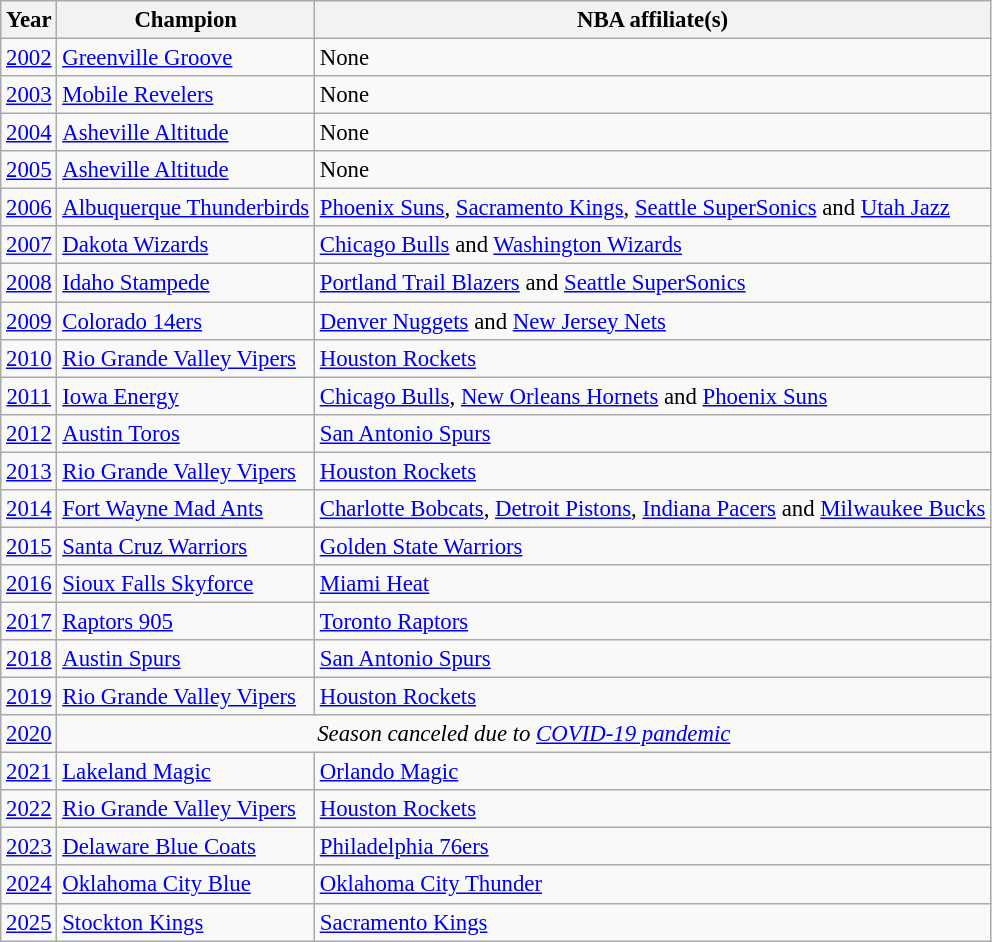<table class="wikitable sortable" style="text-align:left; font-size:95%">
<tr>
<th>Year</th>
<th>Champion</th>
<th>NBA affiliate(s)</th>
</tr>
<tr>
<td align=center><a href='#'>2002</a></td>
<td><a href='#'>Greenville Groove</a></td>
<td>None</td>
</tr>
<tr>
<td align=center><a href='#'>2003</a></td>
<td><a href='#'>Mobile Revelers</a></td>
<td>None</td>
</tr>
<tr>
<td align=center><a href='#'>2004</a></td>
<td><a href='#'>Asheville Altitude</a></td>
<td>None</td>
</tr>
<tr>
<td align=center><a href='#'>2005</a></td>
<td><a href='#'>Asheville Altitude</a></td>
<td>None</td>
</tr>
<tr>
<td align=center><a href='#'>2006</a></td>
<td><a href='#'>Albuquerque Thunderbirds</a></td>
<td><a href='#'>Phoenix Suns</a>, <a href='#'>Sacramento Kings</a>, <a href='#'>Seattle SuperSonics</a> and <a href='#'>Utah Jazz</a></td>
</tr>
<tr>
<td align=center><a href='#'>2007</a></td>
<td><a href='#'>Dakota Wizards</a></td>
<td><a href='#'>Chicago Bulls</a> and <a href='#'>Washington Wizards</a></td>
</tr>
<tr>
<td align=center><a href='#'>2008</a></td>
<td><a href='#'>Idaho Stampede</a></td>
<td><a href='#'>Portland Trail Blazers</a> and <a href='#'>Seattle SuperSonics</a></td>
</tr>
<tr>
<td align=center><a href='#'>2009</a></td>
<td><a href='#'>Colorado 14ers</a></td>
<td><a href='#'>Denver Nuggets</a> and <a href='#'>New Jersey Nets</a></td>
</tr>
<tr>
<td align=center><a href='#'>2010</a></td>
<td><a href='#'>Rio Grande Valley Vipers</a></td>
<td><a href='#'>Houston Rockets</a></td>
</tr>
<tr>
<td align=center><a href='#'>2011</a></td>
<td><a href='#'>Iowa Energy</a></td>
<td><a href='#'>Chicago Bulls</a>, <a href='#'>New Orleans Hornets</a> and <a href='#'>Phoenix Suns</a></td>
</tr>
<tr>
<td align=center><a href='#'>2012</a></td>
<td><a href='#'>Austin Toros</a></td>
<td><a href='#'>San Antonio Spurs</a></td>
</tr>
<tr>
<td align=center><a href='#'>2013</a></td>
<td><a href='#'>Rio Grande Valley Vipers</a></td>
<td><a href='#'>Houston Rockets</a></td>
</tr>
<tr>
<td align=center><a href='#'>2014</a></td>
<td><a href='#'>Fort Wayne Mad Ants</a></td>
<td><a href='#'>Charlotte Bobcats</a>, <a href='#'>Detroit Pistons</a>,  <a href='#'>Indiana Pacers</a> and <a href='#'>Milwaukee Bucks</a></td>
</tr>
<tr>
<td align=center><a href='#'>2015</a></td>
<td><a href='#'>Santa Cruz Warriors</a></td>
<td><a href='#'>Golden State Warriors</a></td>
</tr>
<tr>
<td align=center><a href='#'>2016</a></td>
<td><a href='#'>Sioux Falls Skyforce</a></td>
<td><a href='#'>Miami Heat</a></td>
</tr>
<tr>
<td align=center><a href='#'>2017</a></td>
<td><a href='#'>Raptors 905</a></td>
<td><a href='#'>Toronto Raptors</a></td>
</tr>
<tr>
<td align=center><a href='#'>2018</a></td>
<td><a href='#'>Austin Spurs</a></td>
<td><a href='#'>San Antonio Spurs</a></td>
</tr>
<tr>
<td align=center><a href='#'>2019</a></td>
<td><a href='#'>Rio Grande Valley Vipers</a></td>
<td><a href='#'>Houston Rockets</a></td>
</tr>
<tr>
<td align=center><a href='#'>2020</a></td>
<td colspan="2" style="text-align:center;"><em>Season canceled due to <a href='#'>COVID-19 pandemic</a></em></td>
</tr>
<tr>
<td align=center><a href='#'>2021</a></td>
<td><a href='#'>Lakeland Magic</a></td>
<td><a href='#'>Orlando Magic</a></td>
</tr>
<tr>
<td align=center><a href='#'>2022</a></td>
<td><a href='#'>Rio Grande Valley Vipers</a></td>
<td><a href='#'>Houston Rockets</a></td>
</tr>
<tr>
<td align=center><a href='#'>2023</a></td>
<td><a href='#'>Delaware Blue Coats</a></td>
<td><a href='#'>Philadelphia 76ers</a></td>
</tr>
<tr>
<td align=center><a href='#'>2024</a></td>
<td><a href='#'>Oklahoma City Blue</a></td>
<td><a href='#'>Oklahoma City Thunder</a></td>
</tr>
<tr>
<td align=center><a href='#'>2025</a></td>
<td><a href='#'>Stockton Kings</a></td>
<td><a href='#'>Sacramento Kings</a></td>
</tr>
</table>
